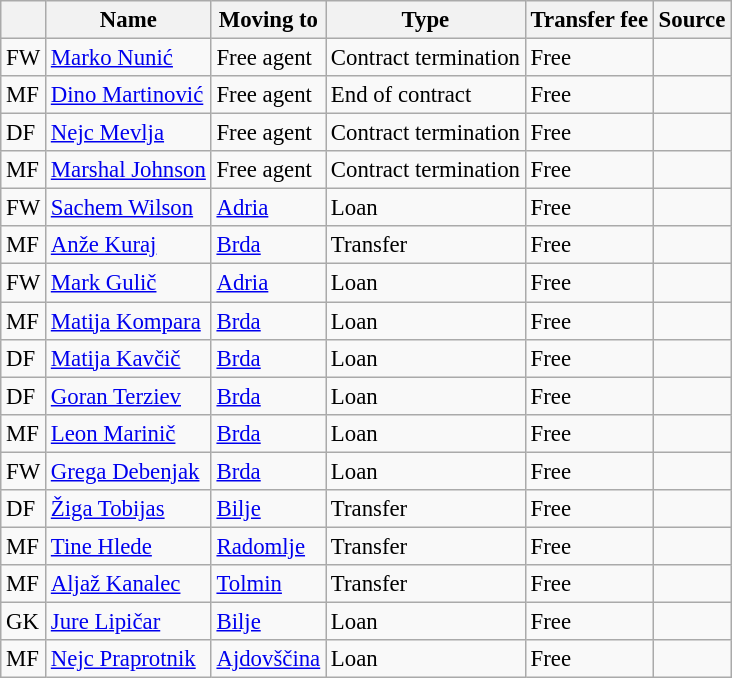<table class="wikitable sortable" style="font-size:95%;">
<tr>
<th></th>
<th>Name</th>
<th>Moving to</th>
<th>Type</th>
<th>Transfer fee</th>
<th>Source</th>
</tr>
<tr>
<td>FW</td>
<td> <a href='#'>Marko Nunić</a></td>
<td>Free agent</td>
<td>Contract termination</td>
<td>Free</td>
<td></td>
</tr>
<tr>
<td>MF</td>
<td> <a href='#'>Dino Martinović</a></td>
<td>Free agent</td>
<td>End of contract</td>
<td>Free</td>
<td></td>
</tr>
<tr>
<td>DF</td>
<td> <a href='#'>Nejc Mevlja</a></td>
<td>Free agent</td>
<td>Contract termination</td>
<td>Free</td>
<td></td>
</tr>
<tr>
<td>MF</td>
<td> <a href='#'>Marshal Johnson</a></td>
<td>Free agent</td>
<td>Contract termination</td>
<td>Free</td>
<td></td>
</tr>
<tr>
<td>FW</td>
<td> <a href='#'>Sachem Wilson</a></td>
<td><a href='#'>Adria</a></td>
<td>Loan</td>
<td>Free</td>
<td></td>
</tr>
<tr>
<td>MF</td>
<td> <a href='#'>Anže Kuraj</a></td>
<td><a href='#'>Brda</a></td>
<td>Transfer</td>
<td>Free</td>
<td></td>
</tr>
<tr>
<td>FW</td>
<td> <a href='#'>Mark Gulič</a></td>
<td><a href='#'>Adria</a></td>
<td>Loan</td>
<td>Free</td>
<td></td>
</tr>
<tr>
<td>MF</td>
<td> <a href='#'>Matija Kompara</a></td>
<td><a href='#'>Brda</a></td>
<td>Loan</td>
<td>Free</td>
<td></td>
</tr>
<tr>
<td>DF</td>
<td> <a href='#'>Matija Kavčič</a></td>
<td><a href='#'>Brda</a></td>
<td>Loan</td>
<td>Free</td>
<td></td>
</tr>
<tr>
<td>DF</td>
<td> <a href='#'>Goran Terziev</a></td>
<td><a href='#'>Brda</a></td>
<td>Loan</td>
<td>Free</td>
<td></td>
</tr>
<tr>
<td>MF</td>
<td> <a href='#'>Leon Marinič</a></td>
<td><a href='#'>Brda</a></td>
<td>Loan</td>
<td>Free</td>
<td></td>
</tr>
<tr>
<td>FW</td>
<td> <a href='#'>Grega Debenjak</a></td>
<td><a href='#'>Brda</a></td>
<td>Loan</td>
<td>Free</td>
<td></td>
</tr>
<tr>
<td>DF</td>
<td> <a href='#'>Žiga Tobijas</a></td>
<td><a href='#'>Bilje</a></td>
<td>Transfer</td>
<td>Free</td>
<td></td>
</tr>
<tr>
<td>MF</td>
<td> <a href='#'>Tine Hlede</a></td>
<td><a href='#'>Radomlje</a></td>
<td>Transfer</td>
<td>Free</td>
<td></td>
</tr>
<tr>
<td>MF</td>
<td> <a href='#'>Aljaž Kanalec</a></td>
<td><a href='#'>Tolmin</a></td>
<td>Transfer</td>
<td>Free</td>
<td></td>
</tr>
<tr>
<td>GK</td>
<td> <a href='#'>Jure Lipičar</a></td>
<td><a href='#'>Bilje</a></td>
<td>Loan</td>
<td>Free</td>
<td></td>
</tr>
<tr>
<td>MF</td>
<td> <a href='#'>Nejc Praprotnik</a></td>
<td><a href='#'>Ajdovščina</a></td>
<td>Loan</td>
<td>Free</td>
<td></td>
</tr>
</table>
